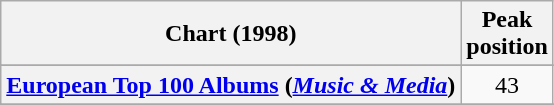<table class="wikitable sortable plainrowheaders" style="text-align:center">
<tr>
<th scope="col">Chart (1998)</th>
<th scope="col">Peak<br> position</th>
</tr>
<tr>
</tr>
<tr>
</tr>
<tr>
</tr>
<tr>
<th scope="row"><a href='#'>European Top 100 Albums</a> (<em><a href='#'>Music & Media</a></em>)</th>
<td>43</td>
</tr>
<tr>
</tr>
<tr>
</tr>
<tr>
</tr>
<tr>
</tr>
<tr>
</tr>
<tr>
</tr>
<tr>
</tr>
<tr>
</tr>
<tr>
</tr>
</table>
